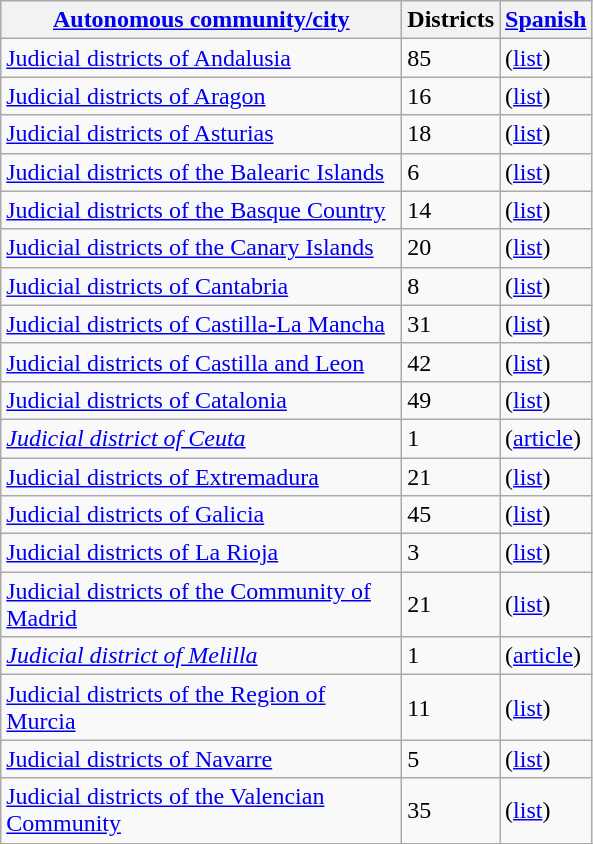<table class="wikitable sortable">
<tr>
<th width="260px"><a href='#'>Autonomous community/city</a></th>
<th width="40px">Districts</th>
<th width="50px"><a href='#'>Spanish</a></th>
</tr>
<tr>
<td><a href='#'>Judicial districts of Andalusia</a></td>
<td><div>85</div></td>
<td>(<a href='#'>list</a>)</td>
</tr>
<tr>
<td><a href='#'>Judicial districts of Aragon</a></td>
<td><div>16</div></td>
<td>(<a href='#'>list</a>)</td>
</tr>
<tr>
<td><a href='#'>Judicial districts of Asturias</a></td>
<td><div>18</div></td>
<td>(<a href='#'>list</a>)</td>
</tr>
<tr>
<td><a href='#'>Judicial districts of the Balearic Islands</a></td>
<td><div>6</div></td>
<td>(<a href='#'>list</a>)</td>
</tr>
<tr>
<td><a href='#'>Judicial districts of the Basque Country</a></td>
<td><div>14</div></td>
<td>(<a href='#'>list</a>)</td>
</tr>
<tr>
<td><a href='#'>Judicial districts of the Canary Islands</a></td>
<td><div>20</div></td>
<td>(<a href='#'>list</a>)</td>
</tr>
<tr>
<td><a href='#'>Judicial districts of Cantabria</a></td>
<td><div>8</div></td>
<td>(<a href='#'>list</a>)</td>
</tr>
<tr>
<td><a href='#'>Judicial districts of Castilla-La Mancha</a></td>
<td><div>31</div></td>
<td>(<a href='#'>list</a>)</td>
</tr>
<tr>
<td><a href='#'>Judicial districts of Castilla and Leon</a></td>
<td><div>42</div></td>
<td>(<a href='#'>list</a>)</td>
</tr>
<tr>
<td><a href='#'>Judicial districts of Catalonia</a></td>
<td><div>49</div></td>
<td>(<a href='#'>list</a>)</td>
</tr>
<tr>
<td><em><a href='#'>Judicial district of Ceuta</a></em></td>
<td><div>1</div></td>
<td>(<a href='#'>article</a>)</td>
</tr>
<tr>
<td><a href='#'>Judicial districts of Extremadura</a></td>
<td><div>21</div></td>
<td>(<a href='#'>list</a>)</td>
</tr>
<tr>
<td><a href='#'>Judicial districts of Galicia</a></td>
<td><div>45</div></td>
<td>(<a href='#'>list</a>)</td>
</tr>
<tr>
<td><a href='#'>Judicial districts of La Rioja</a></td>
<td><div>3</div></td>
<td>(<a href='#'>list</a>)</td>
</tr>
<tr>
<td><a href='#'>Judicial districts of the Community of Madrid</a></td>
<td><div>21</div></td>
<td>(<a href='#'>list</a>)</td>
</tr>
<tr>
<td><em><a href='#'>Judicial district of Melilla</a></em></td>
<td><div>1</div></td>
<td>(<a href='#'>article</a>)</td>
</tr>
<tr>
<td><a href='#'>Judicial districts of the Region of Murcia</a></td>
<td><div>11</div></td>
<td>(<a href='#'>list</a>)</td>
</tr>
<tr>
<td><a href='#'>Judicial districts of Navarre</a></td>
<td><div>5</div></td>
<td>(<a href='#'>list</a>)</td>
</tr>
<tr>
<td><a href='#'>Judicial districts of the Valencian Community</a></td>
<td><div>35</div></td>
<td>(<a href='#'>list</a>)</td>
</tr>
<tr>
</tr>
</table>
